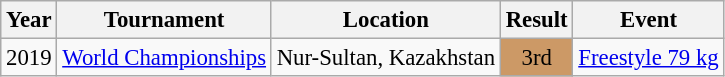<table class="wikitable" style="font-size:95%;">
<tr>
<th>Year</th>
<th>Tournament</th>
<th>Location</th>
<th>Result</th>
<th>Event</th>
</tr>
<tr>
<td>2019</td>
<td><a href='#'>World Championships</a></td>
<td>Nur-Sultan, Kazakhstan</td>
<td align="center" bgcolor="cc9966">3rd</td>
<td><a href='#'>Freestyle 79 kg</a></td>
</tr>
</table>
